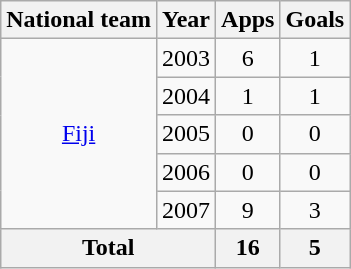<table class="wikitable" style="text-align:center">
<tr>
<th>National team</th>
<th>Year</th>
<th>Apps</th>
<th>Goals</th>
</tr>
<tr>
<td rowspan="5"><a href='#'>Fiji</a></td>
<td>2003</td>
<td>6</td>
<td>1</td>
</tr>
<tr>
<td>2004</td>
<td>1</td>
<td>1</td>
</tr>
<tr>
<td>2005</td>
<td>0</td>
<td>0</td>
</tr>
<tr>
<td>2006</td>
<td>0</td>
<td>0</td>
</tr>
<tr>
<td>2007</td>
<td>9</td>
<td>3</td>
</tr>
<tr>
<th colspan=2>Total</th>
<th>16</th>
<th>5</th>
</tr>
</table>
